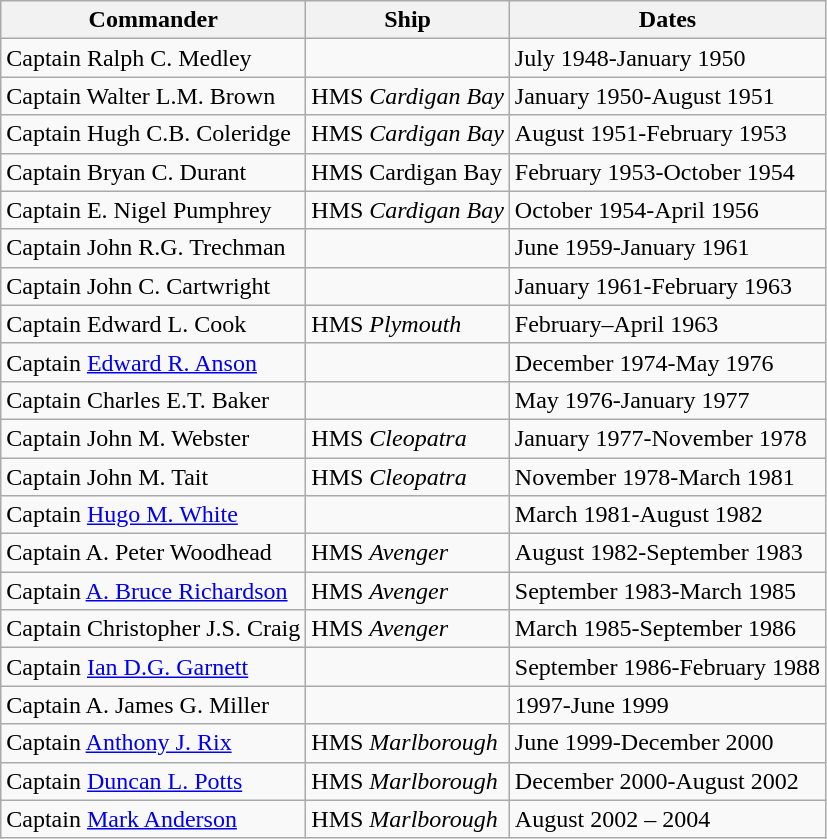<table class="wikitable">
<tr>
<th>Commander</th>
<th>Ship</th>
<th>Dates</th>
</tr>
<tr>
<td>Captain Ralph C. Medley</td>
<td></td>
<td>July 1948-January 1950</td>
</tr>
<tr>
<td>Captain Walter L.M. Brown</td>
<td>HMS <em>Cardigan Bay</em></td>
<td>January 1950-August 1951</td>
</tr>
<tr>
<td>Captain Hugh C.B. Coleridge</td>
<td>HMS <em>Cardigan Bay</em></td>
<td>August 1951-February 1953</td>
</tr>
<tr>
<td>Captain Bryan C. Durant</td>
<td>HMS Cardigan Bay</td>
<td>February 1953-October 1954</td>
</tr>
<tr>
<td>Captain E. Nigel Pumphrey</td>
<td>HMS <em>Cardigan Bay</em></td>
<td>October 1954-April 1956</td>
</tr>
<tr>
<td>Captain John R.G. Trechman</td>
<td></td>
<td>June 1959-January 1961</td>
</tr>
<tr>
<td>Captain John C. Cartwright</td>
<td></td>
<td>January 1961-February 1963</td>
</tr>
<tr>
<td>Captain Edward L. Cook</td>
<td>HMS <em>Plymouth</em></td>
<td>February–April 1963</td>
</tr>
<tr>
<td>Captain <a href='#'>Edward R. Anson</a></td>
<td></td>
<td>December 1974-May 1976</td>
</tr>
<tr>
<td>Captain Charles E.T. Baker</td>
<td></td>
<td>May 1976-January 1977</td>
</tr>
<tr>
<td>Captain John M. Webster</td>
<td>HMS <em>Cleopatra</em></td>
<td>January 1977-November 1978</td>
</tr>
<tr>
<td>Captain John M. Tait</td>
<td>HMS <em>Cleopatra</em></td>
<td>November 1978-March 1981</td>
</tr>
<tr>
<td>Captain <a href='#'>Hugo M. White</a></td>
<td></td>
<td>March 1981-August 1982</td>
</tr>
<tr>
<td>Captain A. Peter Woodhead</td>
<td>HMS <em>Avenger</em></td>
<td>August 1982-September 1983</td>
</tr>
<tr>
<td>Captain <a href='#'>A. Bruce Richardson</a></td>
<td>HMS <em>Avenger</em></td>
<td>September 1983-March 1985</td>
</tr>
<tr>
<td>Captain Christopher J.S. Craig</td>
<td>HMS <em>Avenger</em></td>
<td>March 1985-September 1986</td>
</tr>
<tr>
<td>Captain <a href='#'>Ian D.G. Garnett</a></td>
<td></td>
<td>September 1986-February 1988</td>
</tr>
<tr>
<td>Captain A. James G. Miller</td>
<td></td>
<td>1997-June 1999</td>
</tr>
<tr>
<td>Captain <a href='#'>Anthony J. Rix</a></td>
<td>HMS <em>Marlborough</em></td>
<td>June 1999-December 2000</td>
</tr>
<tr>
<td>Captain <a href='#'>Duncan L. Potts</a></td>
<td>HMS <em>Marlborough</em></td>
<td>December 2000-August 2002</td>
</tr>
<tr>
<td>Captain <a href='#'>Mark Anderson</a></td>
<td>HMS <em>Marlborough</em></td>
<td>August 2002 – 2004</td>
</tr>
</table>
